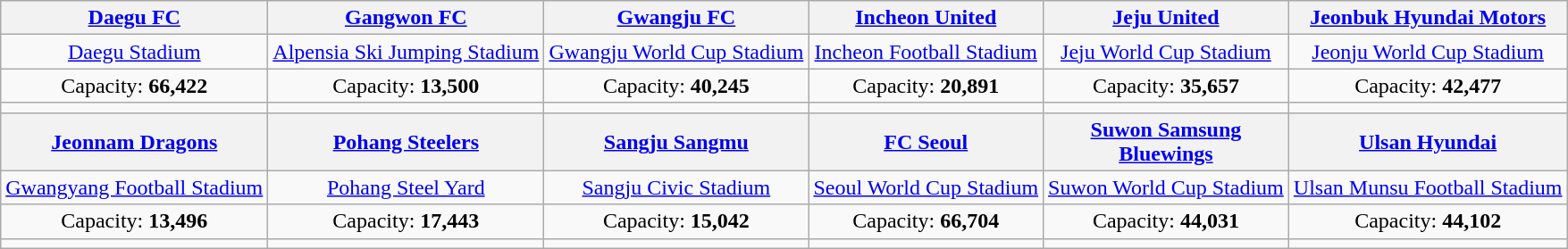<table class="wikitable" style="text-align:center">
<tr>
<th><a href='#'>Daegu FC</a></th>
<th><a href='#'>Gangwon FC</a></th>
<th><a href='#'>Gwangju FC</a></th>
<th><a href='#'>Incheon United</a></th>
<th><a href='#'>Jeju United</a></th>
<th><a href='#'>Jeonbuk Hyundai Motors</a></th>
</tr>
<tr>
<td><a href='#'>Daegu Stadium</a></td>
<td><a href='#'>Alpensia Ski Jumping Stadium</a></td>
<td><a href='#'>Gwangju World Cup Stadium</a></td>
<td><a href='#'>Incheon Football Stadium</a></td>
<td><a href='#'>Jeju World Cup Stadium</a></td>
<td><a href='#'>Jeonju World Cup Stadium</a></td>
</tr>
<tr>
<td>Capacity: <strong>66,422</strong></td>
<td>Capacity: <strong>13,500</strong></td>
<td>Capacity: <strong>40,245</strong></td>
<td>Capacity: <strong>20,891</strong></td>
<td>Capacity: <strong>35,657</strong></td>
<td>Capacity: <strong>42,477</strong></td>
</tr>
<tr>
<td></td>
<td></td>
<td></td>
<td></td>
<td></td>
<td></td>
</tr>
<tr>
<th><a href='#'>Jeonnam Dragons</a></th>
<th><a href='#'>Pohang Steelers</a></th>
<th><a href='#'>Sangju Sangmu</a></th>
<th><a href='#'>FC Seoul</a></th>
<th><a href='#'>Suwon Samsung<br>Bluewings</a></th>
<th><a href='#'>Ulsan Hyundai</a></th>
</tr>
<tr>
<td><a href='#'>Gwangyang Football Stadium</a></td>
<td><a href='#'>Pohang Steel Yard</a></td>
<td><a href='#'>Sangju Civic Stadium</a></td>
<td><a href='#'>Seoul World Cup Stadium</a></td>
<td><a href='#'>Suwon World Cup Stadium</a></td>
<td><a href='#'>Ulsan Munsu Football Stadium</a></td>
</tr>
<tr>
<td>Capacity: <strong>13,496</strong></td>
<td>Capacity: <strong>17,443</strong></td>
<td>Capacity: <strong>15,042</strong></td>
<td>Capacity: <strong>66,704</strong></td>
<td>Capacity: <strong>44,031</strong></td>
<td>Capacity: <strong>44,102</strong></td>
</tr>
<tr>
<td></td>
<td></td>
<td></td>
<td></td>
<td></td>
<td></td>
</tr>
</table>
